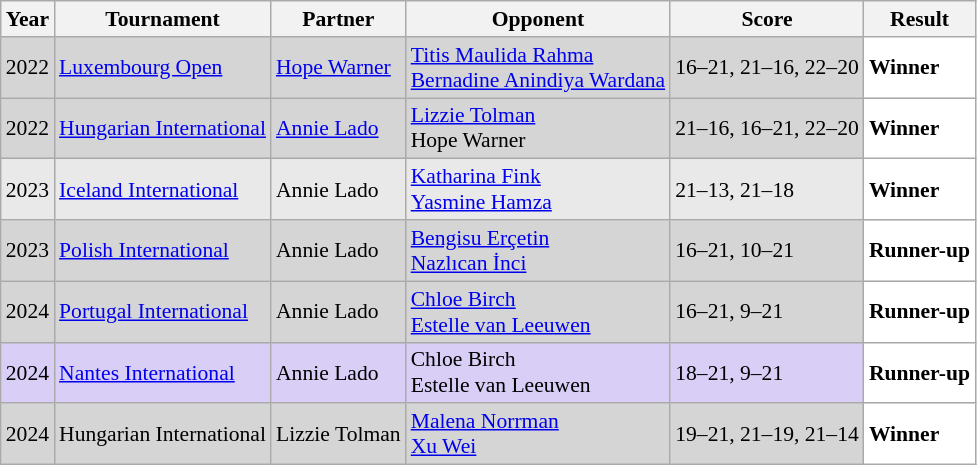<table class="sortable wikitable" style="font-size: 90%;">
<tr>
<th>Year</th>
<th>Tournament</th>
<th>Partner</th>
<th>Opponent</th>
<th>Score</th>
<th>Result</th>
</tr>
<tr style="background:#D5D5D5">
<td align="center">2022</td>
<td align="left"><a href='#'>Luxembourg Open</a></td>
<td align="left"> <a href='#'>Hope Warner</a></td>
<td align="left"> <a href='#'>Titis Maulida Rahma</a><br> <a href='#'>Bernadine Anindiya Wardana</a></td>
<td align="left">16–21, 21–16, 22–20</td>
<td style="text-align:left; background:white"> <strong>Winner</strong></td>
</tr>
<tr style="background:#D5D5D5">
<td align="center">2022</td>
<td align="left"><a href='#'>Hungarian International</a></td>
<td align="left"> <a href='#'>Annie Lado</a></td>
<td align="left"> <a href='#'>Lizzie Tolman</a><br> Hope Warner</td>
<td align="left">21–16, 16–21, 22–20</td>
<td style="text-align:left; background:white"> <strong>Winner</strong></td>
</tr>
<tr style="background:#E9E9E9">
<td align="center">2023</td>
<td align="left"><a href='#'>Iceland International</a></td>
<td align="left"> Annie Lado</td>
<td align="left"> <a href='#'>Katharina Fink</a><br> <a href='#'>Yasmine Hamza</a></td>
<td align="left">21–13, 21–18</td>
<td style="text-align:left; background:white"> <strong>Winner</strong></td>
</tr>
<tr style="background:#D5D5D5">
<td align="center">2023</td>
<td align="left"><a href='#'>Polish International</a></td>
<td align="left"> Annie Lado</td>
<td align="left"> <a href='#'>Bengisu Erçetin</a><br> <a href='#'>Nazlıcan İnci</a></td>
<td align="left">16–21, 10–21</td>
<td style="text-align:left; background:white"> <strong>Runner-up</strong></td>
</tr>
<tr style="background:#D5D5D5">
<td align="center">2024</td>
<td align="left"><a href='#'>Portugal International</a></td>
<td align="left"> Annie Lado</td>
<td align="left"> <a href='#'>Chloe Birch</a> <br>  <a href='#'>Estelle van Leeuwen</a></td>
<td align="left">16–21, 9–21</td>
<td style="text-align:left; background:white"> <strong>Runner-up</strong></td>
</tr>
<tr style="background:#D8CEF6">
<td align="center">2024</td>
<td align="left"><a href='#'>Nantes International</a></td>
<td align="left"> Annie Lado</td>
<td align="left"> Chloe Birch<br>  Estelle van Leeuwen</td>
<td align="left">18–21, 9–21</td>
<td style="text-align:left; background:white"> <strong>Runner-up</strong></td>
</tr>
<tr style="background:#D5D5D5">
<td align="center">2024</td>
<td align="left">Hungarian International</td>
<td align="left"> Lizzie Tolman</td>
<td align="left"> <a href='#'>Malena Norrman</a><br> <a href='#'>Xu Wei</a></td>
<td align="left">19–21, 21–19, 21–14</td>
<td style="text-align:left; background:white"> <strong>Winner</strong></td>
</tr>
</table>
